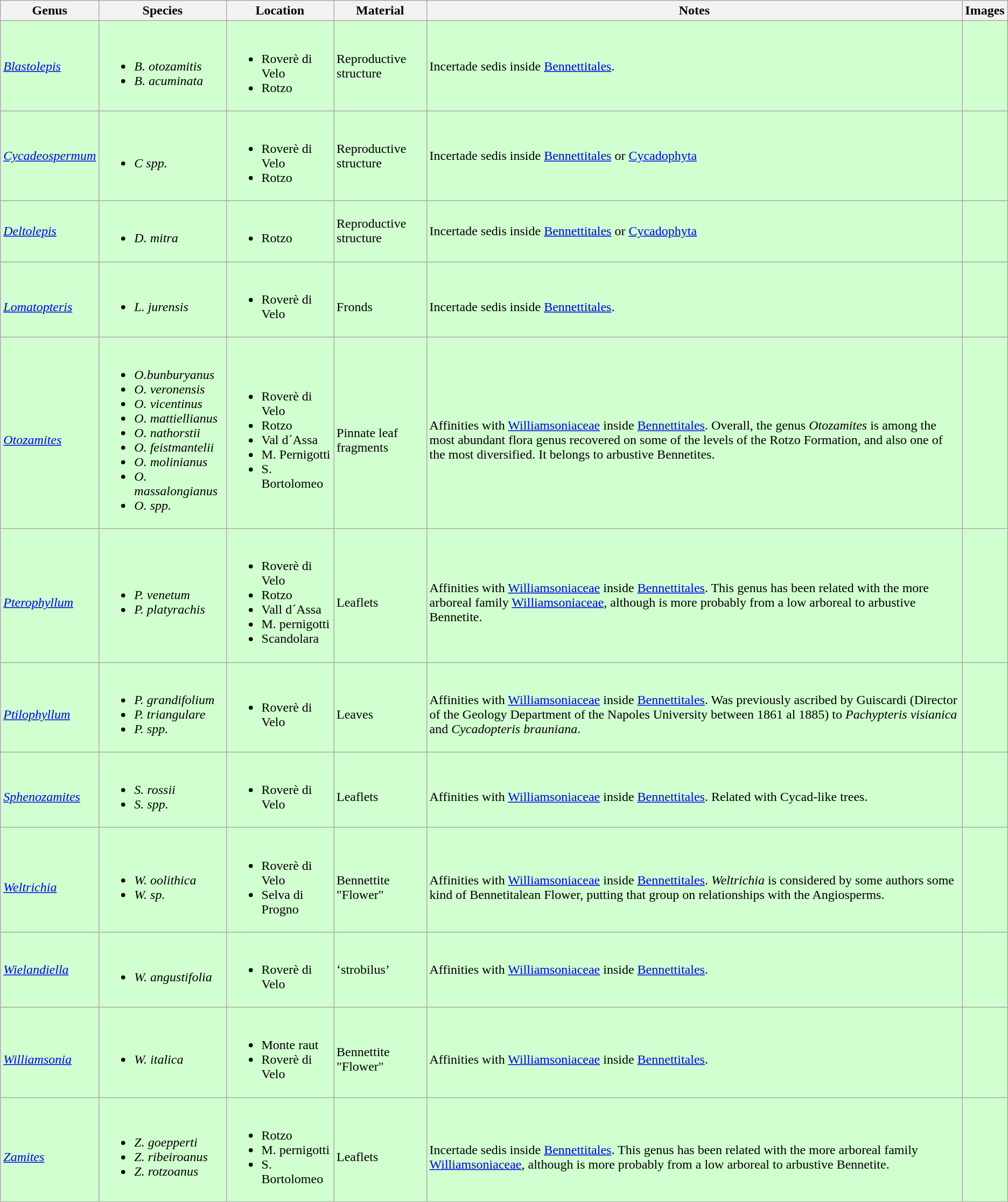<table class="wikitable sortable">
<tr>
<th>Genus</th>
<th>Species</th>
<th>Location</th>
<th>Material</th>
<th>Notes</th>
<th>Images</th>
</tr>
<tr>
<td style="background:#D1FFCF;"><em><a href='#'>Blastolepis</a></em></td>
<td style="background:#D1FFCF;"><br><ul><li><em>B. otozamitis</em></li><li><em>B. acuminata</em></li></ul></td>
<td style="background:#D1FFCF;"><br><ul><li>Roverè di Velo</li><li>Rotzo</li></ul></td>
<td style="background:#D1FFCF;">Reproductive structure</td>
<td style="background:#D1FFCF;">Incertade sedis inside <a href='#'>Bennettitales</a>.</td>
<td style="background:#D1FFCF;"></td>
</tr>
<tr>
<td style="background:#D1FFCF;"><em><a href='#'>Cycadeospermum</a></em></td>
<td style="background:#D1FFCF;"><br><ul><li><em>C spp.</em></li></ul></td>
<td style="background:#D1FFCF;"><br><ul><li>Roverè di Velo</li><li>Rotzo</li></ul></td>
<td style="background:#D1FFCF;">Reproductive structure</td>
<td style="background:#D1FFCF;">Incertade sedis inside <a href='#'>Bennettitales</a> or <a href='#'>Cycadophyta</a></td>
<td style="background:#D1FFCF;"></td>
</tr>
<tr>
<td style="background:#D1FFCF;"><em><a href='#'>Deltolepis</a></em></td>
<td style="background:#D1FFCF;"><br><ul><li><em>D. mitra</em></li></ul></td>
<td style="background:#D1FFCF;"><br><ul><li>Rotzo</li></ul></td>
<td style="background:#D1FFCF;">Reproductive structure</td>
<td style="background:#D1FFCF;">Incertade sedis inside <a href='#'>Bennettitales</a> or <a href='#'>Cycadophyta</a></td>
<td style="background:#D1FFCF;"></td>
</tr>
<tr>
<td style="background:#D1FFCF;"><br><em><a href='#'>Lomatopteris</a></em></td>
<td style="background:#D1FFCF;"><br><ul><li><em>L. jurensis</em></li></ul></td>
<td style="background:#D1FFCF;"><br><ul><li>Roverè di Velo</li></ul></td>
<td style="background:#D1FFCF;"><br>Fronds</td>
<td style="background:#D1FFCF;"><br>Incertade sedis inside <a href='#'>Bennettitales</a>.</td>
<td style="background:#D1FFCF;"><br></td>
</tr>
<tr>
<td style="background:#D1FFCF;"><br><em><a href='#'>Otozamites</a></em></td>
<td style="background:#D1FFCF;"><br><ul><li><em>O.bunburyanus</em></li><li><em>O. veronensis</em></li><li><em>O. vicentinus</em></li><li><em>O. mattiellianus</em></li><li><em>O. nathorstii</em></li><li><em>O. feistmantelii</em></li><li><em>O. molinianus</em></li><li><em>O. massalongianus</em></li><li><em>O. spp.</em></li></ul></td>
<td style="background:#D1FFCF;"><br><ul><li>Roverè di Velo</li><li>Rotzo</li><li>Val d´Assa</li><li>M. Pernigotti</li><li>S. Bortolomeo</li></ul></td>
<td style="background:#D1FFCF;"><br>Pinnate leaf fragments</td>
<td style="background:#D1FFCF;"><br>Affinities with <a href='#'>Williamsoniaceae</a> inside <a href='#'>Bennettitales</a>.  Overall, the genus <em>Otozamites</em> is among the most abundant flora genus recovered on some of the levels of the Rotzo Formation, and also one of the most diversified. It belongs to arbustive Bennetites.</td>
<td style="background:#D1FFCF;"><br></td>
</tr>
<tr>
<td style="background:#D1FFCF;"><br><em><a href='#'>Pterophyllum</a></em></td>
<td style="background:#D1FFCF;"><br><ul><li><em>P. venetum</em></li><li><em>P. platyrachis</em></li></ul></td>
<td style="background:#D1FFCF;"><br><ul><li>Roverè di Velo</li><li>Rotzo</li><li>Vall d´Assa</li><li>M. pernigotti</li><li>Scandolara</li></ul></td>
<td style="background:#D1FFCF;"><br>Leaflets</td>
<td style="background:#D1FFCF;"><br>Affinities with <a href='#'>Williamsoniaceae</a> inside <a href='#'>Bennettitales</a>. This genus has been related with the more arboreal family <a href='#'>Williamsoniaceae</a>, although is more probably from a low arboreal to arbustive Bennetite.</td>
<td style="background:#D1FFCF;"></td>
</tr>
<tr>
<td style="background:#D1FFCF;"><br><em><a href='#'>Ptilophyllum</a></em></td>
<td style="background:#D1FFCF;"><br><ul><li><em>P. grandifolium</em></li><li><em>P. triangulare</em></li><li><em>P. spp.</em></li></ul></td>
<td style="background:#D1FFCF;"><br><ul><li>Roverè di Velo</li></ul></td>
<td style="background:#D1FFCF;"><br>Leaves</td>
<td style="background:#D1FFCF;"><br>Affinities with <a href='#'>Williamsoniaceae</a> inside <a href='#'>Bennettitales</a>. Was previously ascribed by Guiscardi (Director of the Geology Department of the Napoles University between 1861 al 1885) to <em>Pachypteris visianica</em> and <em>Cycadopteris brauniana</em>.</td>
<td style="background:#D1FFCF;"><br></td>
</tr>
<tr>
<td style="background:#D1FFCF;"><br><em><a href='#'>Sphenozamites</a></em></td>
<td style="background:#D1FFCF;"><br><ul><li><em>S. rossii</em></li><li><em>S. spp.</em></li></ul></td>
<td style="background:#D1FFCF;"><br><ul><li>Roverè di Velo</li></ul></td>
<td style="background:#D1FFCF;"><br>Leaflets</td>
<td style="background:#D1FFCF;"><br>Affinities with <a href='#'>Williamsoniaceae</a> inside <a href='#'>Bennettitales</a>. Related with Cycad-like trees.</td>
<td style="background:#D1FFCF;"></td>
</tr>
<tr>
<td style="background:#D1FFCF;"><br><em><a href='#'>Weltrichia</a></em></td>
<td style="background:#D1FFCF;"><br><ul><li><em>W. oolithica</em></li><li><em>W. sp.</em></li></ul></td>
<td style="background:#D1FFCF;"><br><ul><li>Roverè di Velo</li><li>Selva di Progno</li></ul></td>
<td style="background:#D1FFCF;"><br>Bennettite "Flower"</td>
<td style="background:#D1FFCF;"><br>Affinities with <a href='#'>Williamsoniaceae</a> inside <a href='#'>Bennettitales</a>. <em>Weltrichia</em> is considered by some authors some kind of Bennetitalean Flower, putting that group on relationships with the Angiosperms.</td>
<td style="background:#D1FFCF;"></td>
</tr>
<tr>
<td style="background:#D1FFCF;"><em><a href='#'>Wielandiella</a></em></td>
<td style="background:#D1FFCF;"><br><ul><li><em>W. angustifolia</em></li></ul></td>
<td style="background:#D1FFCF;"><br><ul><li>Roverè di Velo</li></ul></td>
<td style="background:#D1FFCF;">‘strobilus’</td>
<td style="background:#D1FFCF;">Affinities with <a href='#'>Williamsoniaceae</a> inside <a href='#'>Bennettitales</a>.</td>
<td style="background:#D1FFCF;"></td>
</tr>
<tr>
<td style="background:#D1FFCF;"><br><em><a href='#'>Williamsonia</a></em></td>
<td style="background:#D1FFCF;"><br><ul><li><em>W. italica</em></li></ul></td>
<td style="background:#D1FFCF;"><br><ul><li>Monte raut</li><li>Roverè di Velo</li></ul></td>
<td style="background:#D1FFCF;"><br>Bennettite "Flower"</td>
<td style="background:#D1FFCF;"><br>Affinities with <a href='#'>Williamsoniaceae</a> inside <a href='#'>Bennettitales</a>.</td>
<td style="background:#D1FFCF;"><br></td>
</tr>
<tr>
<td style="background:#D1FFCF;"><br><em><a href='#'>Zamites</a></em></td>
<td style="background:#D1FFCF;"><br><ul><li><em>Z. goepperti</em></li><li><em>Z. ribeiroanus</em></li><li><em>Z. rotzoanus</em></li></ul></td>
<td style="background:#D1FFCF;"><br><ul><li>Rotzo</li><li>M. pernigotti</li><li>S. Bortolomeo</li></ul></td>
<td style="background:#D1FFCF;"><br>Leaflets</td>
<td style="background:#D1FFCF;"><br>Incertade sedis inside <a href='#'>Bennettitales</a>. This genus has been related with the more arboreal family <a href='#'>Williamsoniaceae</a>, although is more probably from a low arboreal to arbustive Bennetite.</td>
<td style="background:#D1FFCF;"></td>
</tr>
<tr>
</tr>
</table>
